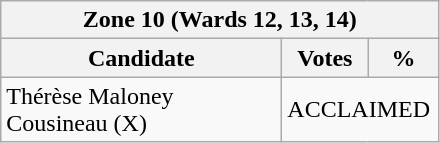<table class="wikitable">
<tr>
<th colspan="3">Zone 10 (Wards 12, 13, 14)</th>
</tr>
<tr>
<th style="width: 180px">Candidate</th>
<th style="width: 50px">Votes</th>
<th style="width: 40px">%</th>
</tr>
<tr>
<td>Thérèse Maloney Cousineau (X)</td>
<td colspan="2">ACCLAIMED</td>
</tr>
</table>
